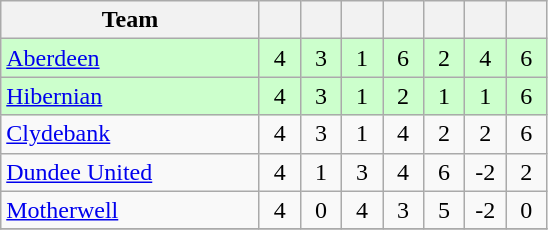<table class="wikitable" style="text-align:center;">
<tr>
<th width=165>Team</th>
<th width=20></th>
<th width=20></th>
<th width=20></th>
<th width=20></th>
<th width=20></th>
<th width=20></th>
<th width=20></th>
</tr>
<tr style="background:#cfc;">
<td align="left"><a href='#'>Aberdeen</a></td>
<td>4</td>
<td>3</td>
<td>1</td>
<td>6</td>
<td>2</td>
<td>4</td>
<td>6</td>
</tr>
<tr style="background:#cfc;">
<td align="left"><a href='#'>Hibernian</a></td>
<td>4</td>
<td>3</td>
<td>1</td>
<td>2</td>
<td>1</td>
<td>1</td>
<td>6</td>
</tr>
<tr>
<td align="left"><a href='#'>Clydebank</a></td>
<td>4</td>
<td>3</td>
<td>1</td>
<td>4</td>
<td>2</td>
<td>2</td>
<td>6</td>
</tr>
<tr>
<td align="left"><a href='#'>Dundee United</a></td>
<td>4</td>
<td>1</td>
<td>3</td>
<td>4</td>
<td>6</td>
<td>-2</td>
<td>2</td>
</tr>
<tr>
<td align="left"><a href='#'>Motherwell</a></td>
<td>4</td>
<td>0</td>
<td>4</td>
<td>3</td>
<td>5</td>
<td>-2</td>
<td>0</td>
</tr>
<tr>
</tr>
</table>
